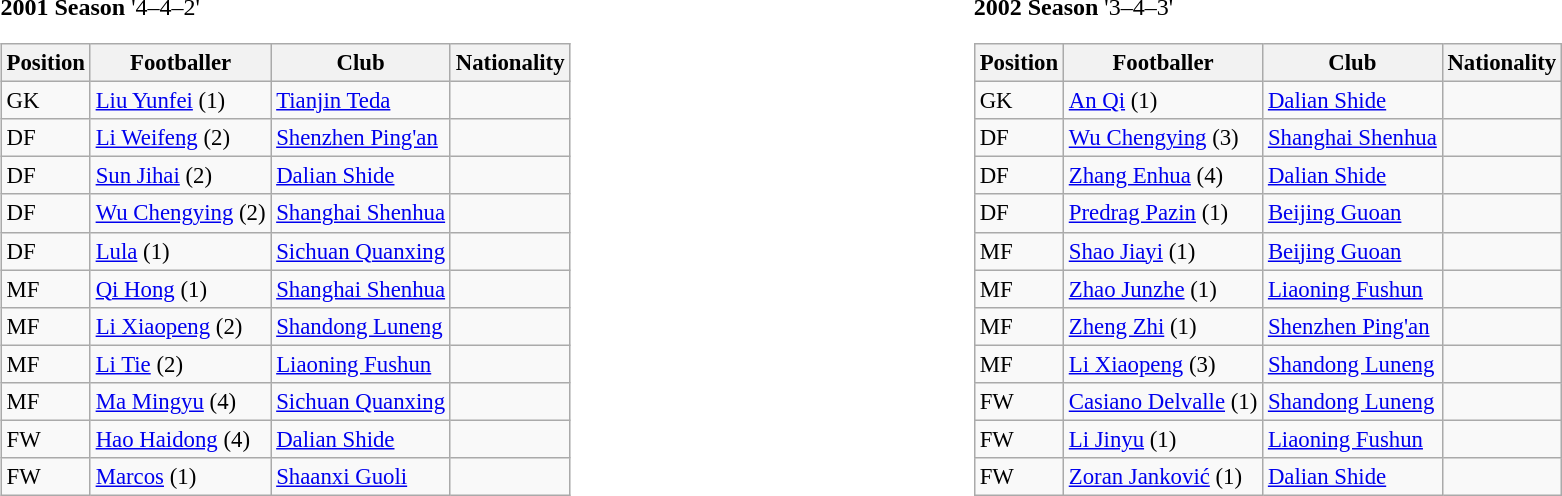<table style="width:100%;">
<tr>
<td><br><strong>2001 Season</strong>
'4–4–2'<table class="wikitable" style="font-size: 95%;">
<tr>
<th>Position</th>
<th>Footballer</th>
<th>Club</th>
<th>Nationality</th>
</tr>
<tr>
<td>GK</td>
<td><a href='#'>Liu Yunfei</a> (1)</td>
<td><a href='#'>Tianjin Teda</a></td>
<td></td>
</tr>
<tr>
<td>DF</td>
<td><a href='#'>Li Weifeng</a> (2)</td>
<td><a href='#'>Shenzhen Ping'an</a></td>
<td></td>
</tr>
<tr>
<td>DF</td>
<td><a href='#'>Sun Jihai</a> (2)</td>
<td><a href='#'>Dalian Shide</a></td>
<td></td>
</tr>
<tr>
<td>DF</td>
<td><a href='#'>Wu Chengying</a> (2)</td>
<td><a href='#'>Shanghai Shenhua</a></td>
<td></td>
</tr>
<tr>
<td>DF</td>
<td><a href='#'>Lula</a> (1)</td>
<td><a href='#'>Sichuan Quanxing</a></td>
<td></td>
</tr>
<tr>
<td>MF</td>
<td><a href='#'>Qi Hong</a> (1)</td>
<td><a href='#'>Shanghai Shenhua</a></td>
<td></td>
</tr>
<tr>
<td>MF</td>
<td><a href='#'>Li Xiaopeng</a> (2)</td>
<td><a href='#'>Shandong Luneng</a></td>
<td></td>
</tr>
<tr>
<td>MF</td>
<td><a href='#'>Li Tie</a> (2)</td>
<td><a href='#'>Liaoning Fushun</a></td>
<td></td>
</tr>
<tr>
<td>MF</td>
<td><a href='#'>Ma Mingyu</a> (4)</td>
<td><a href='#'>Sichuan Quanxing</a></td>
<td></td>
</tr>
<tr>
<td>FW</td>
<td><a href='#'>Hao Haidong</a> (4)</td>
<td><a href='#'>Dalian Shide</a></td>
<td></td>
</tr>
<tr>
<td>FW</td>
<td><a href='#'>Marcos</a> (1)</td>
<td><a href='#'>Shaanxi Guoli</a></td>
<td></td>
</tr>
</table>
</td>
<td width="50"> </td>
<td valign="top"><br><strong>2002 Season</strong>
'3–4–3'<table class="wikitable" style="font-size: 95%;">
<tr>
<th>Position</th>
<th>Footballer</th>
<th>Club</th>
<th>Nationality</th>
</tr>
<tr>
<td>GK</td>
<td><a href='#'>An Qi</a> (1)</td>
<td><a href='#'>Dalian Shide</a></td>
<td></td>
</tr>
<tr>
<td>DF</td>
<td><a href='#'>Wu Chengying</a> (3)</td>
<td><a href='#'>Shanghai Shenhua</a></td>
<td></td>
</tr>
<tr>
<td>DF</td>
<td><a href='#'>Zhang Enhua</a> (4)</td>
<td><a href='#'>Dalian Shide</a></td>
<td></td>
</tr>
<tr>
<td>DF</td>
<td><a href='#'>Predrag Pazin</a> (1)</td>
<td><a href='#'>Beijing Guoan</a></td>
<td></td>
</tr>
<tr>
<td>MF</td>
<td><a href='#'>Shao Jiayi</a> (1)</td>
<td><a href='#'>Beijing Guoan</a></td>
<td></td>
</tr>
<tr>
<td>MF</td>
<td><a href='#'>Zhao Junzhe</a> (1)</td>
<td><a href='#'>Liaoning Fushun</a></td>
<td></td>
</tr>
<tr>
<td>MF</td>
<td><a href='#'>Zheng Zhi</a> (1)</td>
<td><a href='#'>Shenzhen Ping'an</a></td>
<td></td>
</tr>
<tr>
<td>MF</td>
<td><a href='#'>Li Xiaopeng</a> (3)</td>
<td><a href='#'>Shandong Luneng</a></td>
<td></td>
</tr>
<tr>
<td>FW</td>
<td><a href='#'>Casiano Delvalle</a> (1)</td>
<td><a href='#'>Shandong Luneng</a></td>
<td></td>
</tr>
<tr>
<td>FW</td>
<td><a href='#'>Li Jinyu</a> (1)</td>
<td><a href='#'>Liaoning Fushun</a></td>
<td></td>
</tr>
<tr>
<td>FW</td>
<td><a href='#'>Zoran Janković</a> (1)</td>
<td><a href='#'>Dalian Shide</a></td>
<td></td>
</tr>
</table>
</td>
</tr>
</table>
